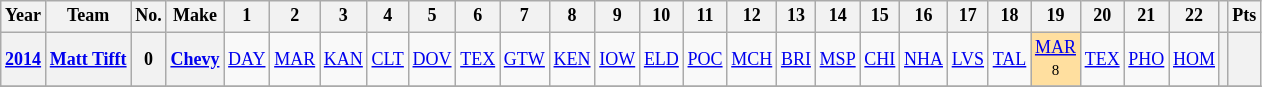<table class="wikitable" style="text-align:center; font-size:75%">
<tr>
<th>Year</th>
<th>Team</th>
<th>No.</th>
<th>Make</th>
<th>1</th>
<th>2</th>
<th>3</th>
<th>4</th>
<th>5</th>
<th>6</th>
<th>7</th>
<th>8</th>
<th>9</th>
<th>10</th>
<th>11</th>
<th>12</th>
<th>13</th>
<th>14</th>
<th>15</th>
<th>16</th>
<th>17</th>
<th>18</th>
<th>19</th>
<th>20</th>
<th>21</th>
<th>22</th>
<th></th>
<th>Pts</th>
</tr>
<tr>
<th><a href='#'>2014</a></th>
<th><a href='#'>Matt Tifft</a></th>
<th>0</th>
<th><a href='#'>Chevy</a></th>
<td><a href='#'>DAY</a></td>
<td><a href='#'>MAR</a></td>
<td><a href='#'>KAN</a></td>
<td><a href='#'>CLT</a></td>
<td><a href='#'>DOV</a></td>
<td><a href='#'>TEX</a></td>
<td><a href='#'>GTW</a></td>
<td><a href='#'>KEN</a></td>
<td><a href='#'>IOW</a></td>
<td><a href='#'>ELD</a></td>
<td><a href='#'>POC</a></td>
<td><a href='#'>MCH</a></td>
<td><a href='#'>BRI</a></td>
<td><a href='#'>MSP</a></td>
<td><a href='#'>CHI</a></td>
<td><a href='#'>NHA</a></td>
<td><a href='#'>LVS</a></td>
<td><a href='#'>TAL</a></td>
<td style="background:#FFDF9F;"><a href='#'>MAR</a><br><small>8</small></td>
<td><a href='#'>TEX</a></td>
<td><a href='#'>PHO</a></td>
<td><a href='#'>HOM</a></td>
<th></th>
<th></th>
</tr>
<tr>
</tr>
</table>
